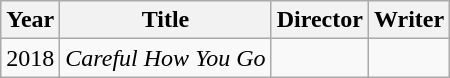<table class="wikitable">
<tr>
<th>Year</th>
<th>Title</th>
<th>Director</th>
<th>Writer</th>
</tr>
<tr>
<td>2018</td>
<td><em>Careful How You Go</em></td>
<td></td>
<td></td>
</tr>
</table>
